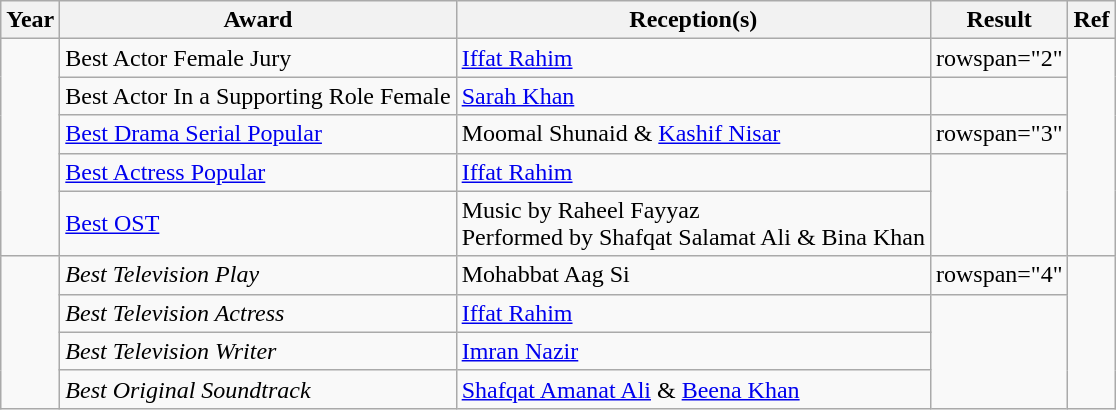<table class=wikitable sortable>
<tr>
<th>Year</th>
<th>Award</th>
<th>Reception(s)</th>
<th>Result</th>
<th>Ref</th>
</tr>
<tr>
<td rowspan="5"></td>
<td>Best Actor Female Jury</td>
<td><a href='#'>Iffat Rahim</a></td>
<td>rowspan="2" </td>
<td rowspan="5"></td>
</tr>
<tr>
<td>Best Actor In a Supporting Role Female</td>
<td><a href='#'>Sarah Khan</a></td>
</tr>
<tr>
<td><a href='#'>Best Drama Serial Popular</a></td>
<td>Moomal Shunaid & <a href='#'>Kashif Nisar</a></td>
<td>rowspan="3"  </td>
</tr>
<tr>
<td><a href='#'>Best Actress Popular</a></td>
<td><a href='#'>Iffat Rahim</a></td>
</tr>
<tr>
<td><a href='#'>Best OST</a></td>
<td>Music by Raheel Fayyaz<br>Performed by Shafqat Salamat Ali & Bina Khan</td>
</tr>
<tr>
<td rowspan="4"></td>
<td><em>Best Television Play</em></td>
<td>Mohabbat Aag Si</td>
<td>rowspan="4"  </td>
<td rowspan="4"></td>
</tr>
<tr>
<td><em>Best Television Actress</em></td>
<td><a href='#'>Iffat Rahim</a></td>
</tr>
<tr>
<td><em>Best Television Writer</em></td>
<td><a href='#'>Imran Nazir</a></td>
</tr>
<tr>
<td><em>Best Original Soundtrack</em></td>
<td><a href='#'>Shafqat Amanat Ali</a> & <a href='#'>Beena Khan</a></td>
</tr>
</table>
